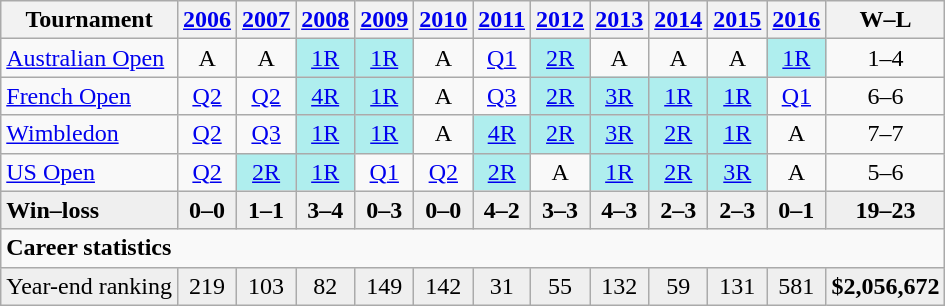<table class=wikitable style=text-align:center;>
<tr>
<th>Tournament</th>
<th><a href='#'>2006</a></th>
<th><a href='#'>2007</a></th>
<th><a href='#'>2008</a></th>
<th><a href='#'>2009</a></th>
<th><a href='#'>2010</a></th>
<th><a href='#'>2011</a></th>
<th><a href='#'>2012</a></th>
<th><a href='#'>2013</a></th>
<th><a href='#'>2014</a></th>
<th><a href='#'>2015</a></th>
<th><a href='#'>2016</a></th>
<th>W–L</th>
</tr>
<tr>
<td align="left"><a href='#'>Australian Open</a></td>
<td>A</td>
<td>A</td>
<td bgcolor="afeeee"><a href='#'>1R</a></td>
<td bgcolor="afeeee"><a href='#'>1R</a></td>
<td>A</td>
<td><a href='#'>Q1</a></td>
<td bgcolor="afeeee"><a href='#'>2R</a></td>
<td>A</td>
<td>A</td>
<td>A</td>
<td bgcolor="afeeee"><a href='#'>1R</a></td>
<td>1–4</td>
</tr>
<tr>
<td align="left"><a href='#'>French Open</a></td>
<td><a href='#'>Q2</a></td>
<td><a href='#'>Q2</a></td>
<td bgcolor="afeeee"><a href='#'>4R</a></td>
<td bgcolor="afeeee"><a href='#'>1R</a></td>
<td>A</td>
<td><a href='#'>Q3</a></td>
<td bgcolor="afeeee"><a href='#'>2R</a></td>
<td bgcolor="afeeee"><a href='#'>3R</a></td>
<td bgcolor="afeeee"><a href='#'>1R</a></td>
<td bgcolor="afeeee"><a href='#'>1R</a></td>
<td><a href='#'>Q1</a></td>
<td>6–6</td>
</tr>
<tr>
<td align="left"><a href='#'>Wimbledon</a></td>
<td><a href='#'>Q2</a></td>
<td><a href='#'>Q3</a></td>
<td bgcolor="afeeee"><a href='#'>1R</a></td>
<td bgcolor="afeeee"><a href='#'>1R</a></td>
<td>A</td>
<td bgcolor="afeeee"><a href='#'>4R</a></td>
<td bgcolor="afeeee"><a href='#'>2R</a></td>
<td bgcolor="afeeee"><a href='#'>3R</a></td>
<td bgcolor="afeeee"><a href='#'>2R</a></td>
<td bgcolor="afeeee"><a href='#'>1R</a></td>
<td>A</td>
<td>7–7</td>
</tr>
<tr>
<td align="left"><a href='#'>US Open</a></td>
<td><a href='#'>Q2</a></td>
<td bgcolor="afeeee"><a href='#'>2R</a></td>
<td bgcolor="afeeee"><a href='#'>1R</a></td>
<td><a href='#'>Q1</a></td>
<td><a href='#'>Q2</a></td>
<td bgcolor="afeeee"><a href='#'>2R</a></td>
<td>A</td>
<td bgcolor="afeeee"><a href='#'>1R</a></td>
<td bgcolor="afeeee"><a href='#'>2R</a></td>
<td bgcolor="afeeee"><a href='#'>3R</a></td>
<td>A</td>
<td>5–6</td>
</tr>
<tr style="background:#efefef; font-weight:bold;">
<td style="text-align:left">Win–loss</td>
<td>0–0</td>
<td>1–1</td>
<td>3–4</td>
<td>0–3</td>
<td>0–0</td>
<td>4–2</td>
<td>3–3</td>
<td>4–3</td>
<td>2–3</td>
<td>2–3</td>
<td>0–1</td>
<td>19–23</td>
</tr>
<tr>
<td colspan="15" align="left"><strong>Career statistics</strong></td>
</tr>
<tr style="background:#efefef;">
<td>Year-end ranking</td>
<td>219</td>
<td>103</td>
<td>82</td>
<td>149</td>
<td>142</td>
<td>31</td>
<td>55</td>
<td>132</td>
<td>59</td>
<td>131</td>
<td>581</td>
<td colspan="2"><strong>$2,056,672</strong></td>
</tr>
</table>
